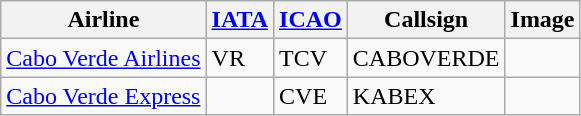<table class="wikitable sortable">
<tr valign="middle">
<th>Airline</th>
<th><a href='#'>IATA</a></th>
<th><a href='#'>ICAO</a></th>
<th>Callsign</th>
<th>Image</th>
</tr>
<tr>
<td><a href='#'>Cabo Verde Airlines</a></td>
<td>VR</td>
<td>TCV</td>
<td>CABOVERDE</td>
<td></td>
</tr>
<tr>
<td><a href='#'>Cabo Verde Express</a></td>
<td></td>
<td>CVE</td>
<td>KABEX</td>
<td></td>
</tr>
</table>
